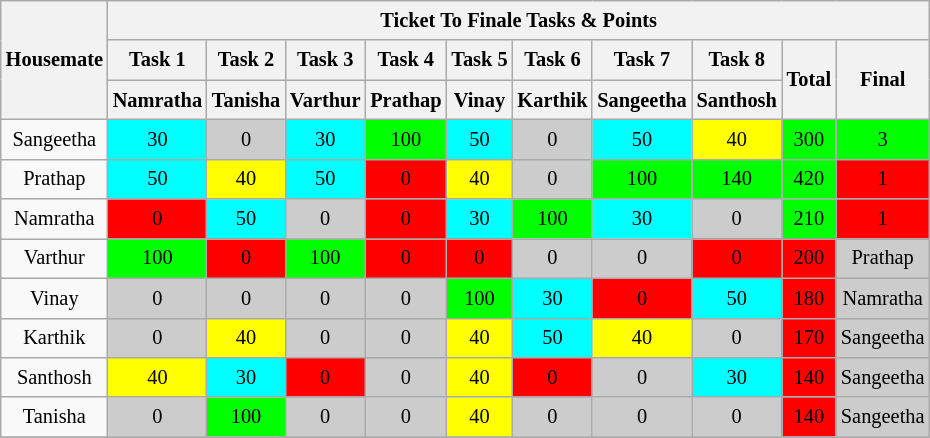<table class="wikitable sortable" style=" text-align:center; font-size:85%;  line-height:20px; width:10;">
<tr>
<th rowspan="3"  scope="col">Housemate</th>
<th colspan="10" scope="col">Ticket To Finale Tasks & Points</th>
</tr>
<tr>
<th scope="col">Task 1</th>
<th scope="col">Task 2</th>
<th scope="col">Task 3</th>
<th scope="col">Task 4</th>
<th scope="col">Task 5</th>
<th scope="col">Task 6</th>
<th scope="col">Task 7</th>
<th scope="col">Task 8</th>
<th rowspan="2"   scope="col">Total</th>
<th rowspan="2"   scope="col">Final</th>
</tr>
<tr>
<th scope="col">Namratha</th>
<th scope="col">Tanisha</th>
<th scope="col">Varthur</th>
<th scope="col">Prathap</th>
<th scope="col">Vinay</th>
<th scope="col">Karthik</th>
<th scope="col">Sangeetha</th>
<th scope="col">Santhosh</th>
</tr>
<tr>
<td>Sangeetha</td>
<td style="background:aqua;">30</td>
<td style="background:#ccc ">0</td>
<td style="background:aqua;">30</td>
<td style="background:lime;">100</td>
<td style="background:aqua;">50</td>
<td style="background:#ccc ">0</td>
<td style="background:aqua;">50</td>
<td style="background:yellow;">40</td>
<td style="background:lime;">300</td>
<td style="background:lime;">3</td>
</tr>
<tr>
<td>Prathap</td>
<td style="background:aqua;">50</td>
<td style="background:yellow;">40</td>
<td style="background:aqua;">50</td>
<td style="background:red;">0</td>
<td style="background:yellow;">40</td>
<td style="background:#ccc ">0</td>
<td style="background:lime;">100</td>
<td style="background:lime;">140</td>
<td style="background:lime;">420</td>
<td style="background:red;">1</td>
</tr>
<tr>
<td>Namratha</td>
<td style="background:red;">0</td>
<td style="background:aqua;">50</td>
<td style="background:#ccc ">0</td>
<td style="background:red;">0</td>
<td style="background:aqua;">30</td>
<td style="background:lime;">100</td>
<td style="background:aqua;">30</td>
<td style="background:#ccc ">0</td>
<td style="background:lime;">210</td>
<td style="background:red;">1</td>
</tr>
<tr>
<td>Varthur</td>
<td style="background:lime;">100</td>
<td style="background:red;">0</td>
<td style="background:lime;">100</td>
<td style="background:red;">0</td>
<td style="background:red;">0</td>
<td style="background:#ccc ">0</td>
<td style="background:#ccc ">0</td>
<td style="background:red;">0</td>
<td style="background:red;">200</td>
<td style="background:#ccc ">Prathap</td>
</tr>
<tr>
<td>Vinay</td>
<td style="background:#ccc ">0</td>
<td style="background:#ccc ">0</td>
<td style="background:#ccc ">0</td>
<td style="background:#ccc ">0</td>
<td style="background:lime;">100</td>
<td style="background:aqua;">30</td>
<td style="background:red;">0</td>
<td style="background:aqua;">50</td>
<td style="background:red;">180</td>
<td style="background:#ccc ">Namratha</td>
</tr>
<tr>
<td>Karthik</td>
<td style="background:#ccc ">0</td>
<td style="background:yellow;">40</td>
<td style="background:#ccc ">0</td>
<td style="background:#ccc ">0</td>
<td style="background:yellow;">40</td>
<td style="background:aqua;">50</td>
<td style="background:yellow;">40</td>
<td style="background:#ccc ">0</td>
<td style="background:red;">170</td>
<td style="background:#ccc ">Sangeetha</td>
</tr>
<tr>
<td>Santhosh</td>
<td style="background:yellow;">40</td>
<td style="background:aqua;">30</td>
<td style="background:red;">0</td>
<td style="background:#ccc ">0</td>
<td style="background:yellow;">40</td>
<td style="background:red;">0</td>
<td style="background:#ccc ">0</td>
<td style="background:aqua;">30</td>
<td style="background:red;">140</td>
<td style="background:#ccc ">Sangeetha</td>
</tr>
<tr>
<td>Tanisha</td>
<td style="background:#ccc ">0</td>
<td style="background:lime;">100</td>
<td style="background:#ccc ">0</td>
<td style="background:#ccc ">0</td>
<td style="background:yellow;">40</td>
<td style="background:#ccc ">0</td>
<td style="background:#ccc ">0</td>
<td style="background:#ccc ">0</td>
<td style="background:red;">140</td>
<td style="background:#ccc ">Sangeetha</td>
</tr>
<tr>
</tr>
</table>
